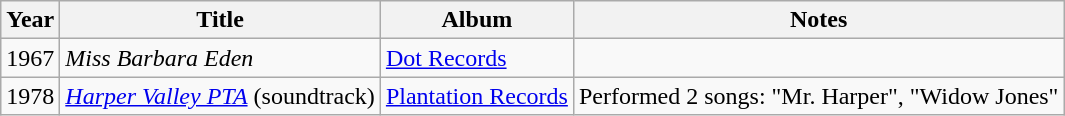<table class="wikitable sortable">
<tr>
<th>Year</th>
<th>Title</th>
<th>Album</th>
<th>Notes</th>
</tr>
<tr>
<td>1967</td>
<td><em>Miss Barbara Eden</em></td>
<td><a href='#'>Dot Records</a></td>
<td></td>
</tr>
<tr>
<td>1978</td>
<td><em><a href='#'>Harper Valley PTA</a></em> (soundtrack)</td>
<td><a href='#'>Plantation Records</a></td>
<td>Performed 2 songs: "Mr. Harper", "Widow Jones"</td>
</tr>
</table>
